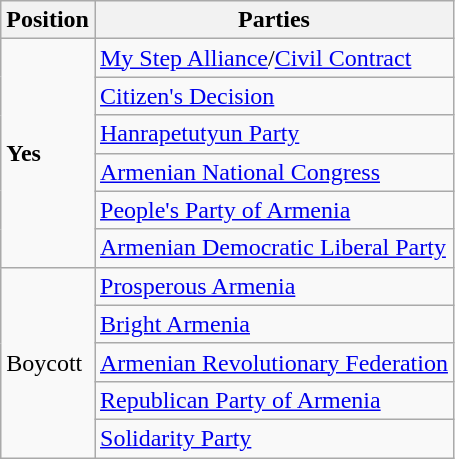<table class=wikitable>
<tr>
<th>Position</th>
<th>Parties</th>
</tr>
<tr>
<td rowspan=6> <strong>Yes</strong></td>
<td><a href='#'>My Step Alliance</a>/<a href='#'>Civil Contract</a></td>
</tr>
<tr>
<td><a href='#'>Citizen's Decision</a></td>
</tr>
<tr>
<td><a href='#'>Hanrapetutyun Party</a></td>
</tr>
<tr>
<td><a href='#'>Armenian National Congress</a></td>
</tr>
<tr>
<td><a href='#'>People's Party of Armenia</a></td>
</tr>
<tr>
<td><a href='#'>Armenian Democratic Liberal Party</a></td>
</tr>
<tr>
<td rowspan=5>Boycott</td>
<td><a href='#'>Prosperous Armenia</a></td>
</tr>
<tr>
<td><a href='#'>Bright Armenia</a></td>
</tr>
<tr>
<td><a href='#'>Armenian Revolutionary Federation</a></td>
</tr>
<tr>
<td><a href='#'>Republican Party of Armenia</a></td>
</tr>
<tr>
<td><a href='#'>Solidarity Party</a></td>
</tr>
</table>
